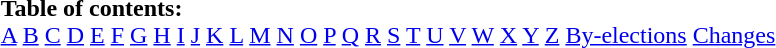<table border="0" id="toc" style="margin: 0 auto;" align=center>
<tr>
<td><strong>Table of contents:</strong><br><a href='#'>A</a> <a href='#'>B</a> <a href='#'>C</a> <a href='#'>D</a> <a href='#'>E</a> <a href='#'>F</a> <a href='#'>G</a> <a href='#'>H</a> <a href='#'>I</a> <a href='#'>J</a> <a href='#'>K</a> <a href='#'>L</a> <a href='#'>M</a> <a href='#'>N</a> <a href='#'>O</a> <a href='#'>P</a> <a href='#'>Q</a> <a href='#'>R</a> <a href='#'>S</a> <a href='#'>T</a> <a href='#'>U</a> <a href='#'>V</a> <a href='#'>W</a> <a href='#'>X</a> <a href='#'>Y</a> <a href='#'>Z</a> <a href='#'>By-elections</a> <a href='#'>Changes</a></td>
</tr>
</table>
